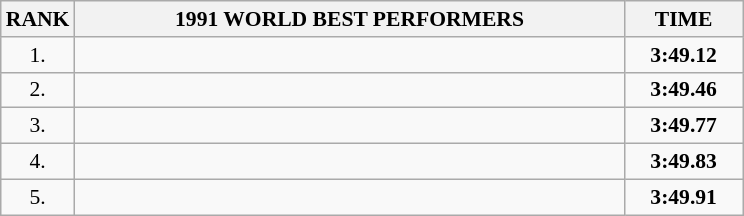<table class="wikitable" style="border-collapse: collapse; font-size: 90%;">
<tr>
<th>RANK</th>
<th align="center" style="width: 25em">1991 WORLD BEST PERFORMERS</th>
<th align="center" style="width: 5em">TIME</th>
</tr>
<tr>
<td align="center">1.</td>
<td></td>
<td align="center"><strong>3:49.12</strong></td>
</tr>
<tr>
<td align="center">2.</td>
<td></td>
<td align="center"><strong>3:49.46</strong></td>
</tr>
<tr>
<td align="center">3.</td>
<td></td>
<td align="center"><strong>3:49.77</strong></td>
</tr>
<tr>
<td align="center">4.</td>
<td></td>
<td align="center"><strong>3:49.83</strong></td>
</tr>
<tr>
<td align="center">5.</td>
<td></td>
<td align="center"><strong>3:49.91</strong></td>
</tr>
</table>
